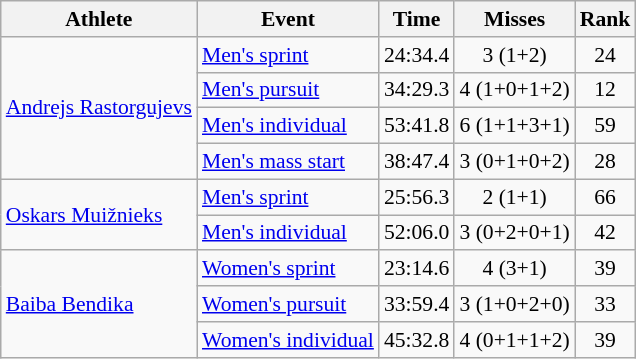<table class="wikitable" style="font-size:90%">
<tr>
<th>Athlete</th>
<th>Event</th>
<th>Time</th>
<th>Misses</th>
<th>Rank</th>
</tr>
<tr align=center>
<td align=left rowspan=4><a href='#'>Andrejs Rastorgujevs</a></td>
<td align=left><a href='#'>Men's sprint</a></td>
<td>24:34.4</td>
<td>3 (1+2)</td>
<td>24</td>
</tr>
<tr align=center>
<td align=left><a href='#'>Men's pursuit</a></td>
<td>34:29.3</td>
<td>4 (1+0+1+2)</td>
<td>12</td>
</tr>
<tr align=center>
<td align=left><a href='#'>Men's individual</a></td>
<td>53:41.8</td>
<td>6 (1+1+3+1)</td>
<td>59</td>
</tr>
<tr align=center>
<td align=left><a href='#'>Men's mass start</a></td>
<td>38:47.4</td>
<td>3 (0+1+0+2)</td>
<td>28</td>
</tr>
<tr align=center>
<td align=left rowspan=2><a href='#'>Oskars Muižnieks</a></td>
<td align=left><a href='#'>Men's sprint</a></td>
<td>25:56.3</td>
<td>2 (1+1)</td>
<td>66</td>
</tr>
<tr align=center>
<td align=left><a href='#'>Men's individual</a></td>
<td>52:06.0</td>
<td>3 (0+2+0+1)</td>
<td>42</td>
</tr>
<tr align=center>
<td align=left rowspan=3><a href='#'>Baiba Bendika</a></td>
<td align=left><a href='#'>Women's sprint</a></td>
<td>23:14.6</td>
<td>4 (3+1)</td>
<td>39</td>
</tr>
<tr align=center>
<td align=left><a href='#'>Women's pursuit</a></td>
<td>33:59.4</td>
<td>3 (1+0+2+0)</td>
<td>33</td>
</tr>
<tr align=center>
<td align=left><a href='#'>Women's individual</a></td>
<td>45:32.8</td>
<td>4 (0+1+1+2)</td>
<td>39</td>
</tr>
</table>
